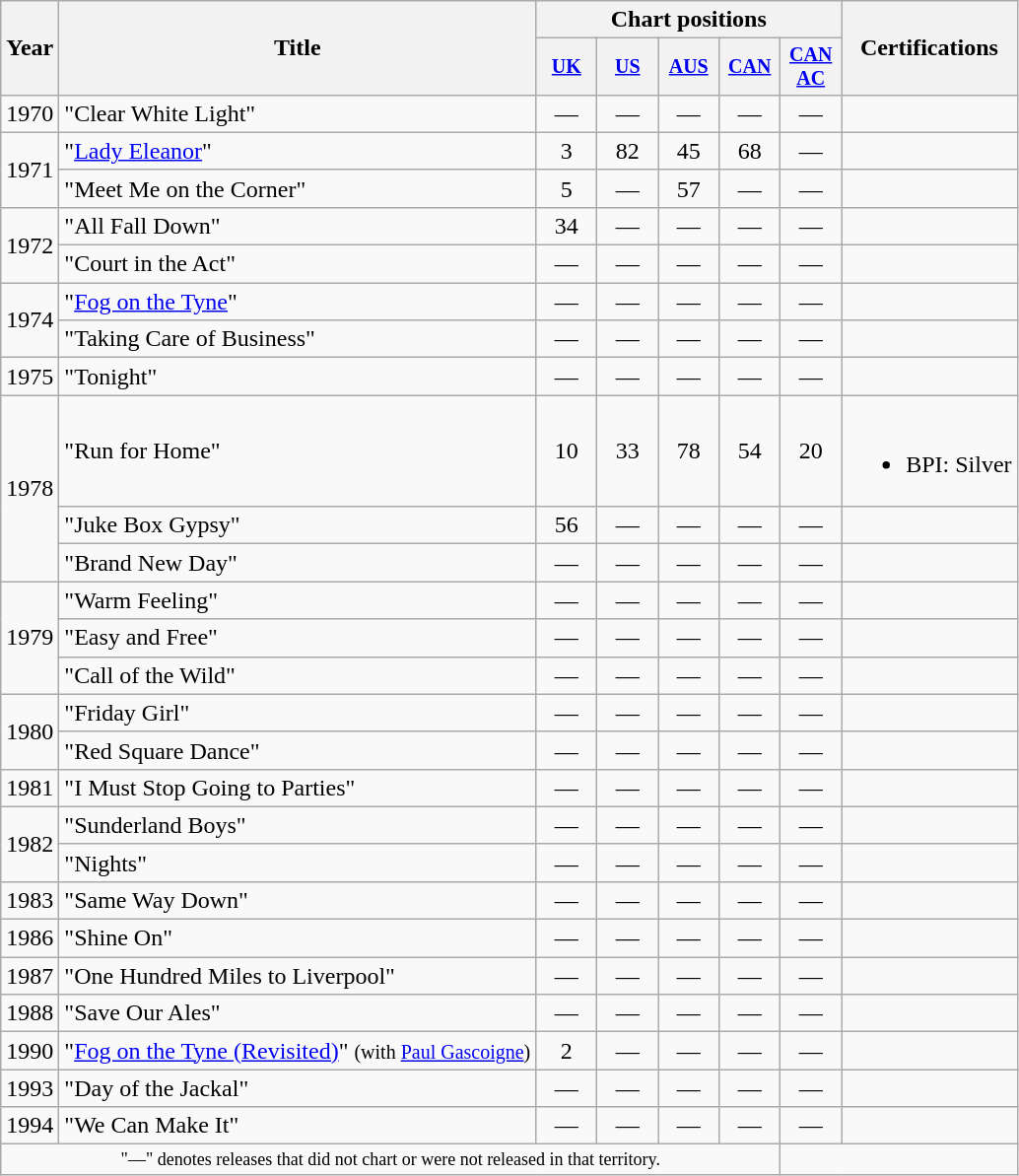<table class="wikitable" style="text-align:center;">
<tr>
<th rowspan="2">Year</th>
<th rowspan="2">Title</th>
<th colspan="5">Chart positions</th>
<th rowspan="2">Certifications</th>
</tr>
<tr style="font-size:smaller;">
<th width="35"><a href='#'>UK</a><br></th>
<th width="35"><a href='#'>US</a><br></th>
<th width="35"><a href='#'>AUS</a><br></th>
<th width="35"><a href='#'>CAN</a><br></th>
<th width="35"><a href='#'>CAN AC</a><br></th>
</tr>
<tr>
<td>1970</td>
<td align="left">"Clear White Light"</td>
<td>—</td>
<td>—</td>
<td>—</td>
<td>—</td>
<td>—</td>
<td></td>
</tr>
<tr>
<td rowspan="2">1971</td>
<td align="left">"<a href='#'>Lady Eleanor</a>"</td>
<td>3</td>
<td>82</td>
<td>45</td>
<td>68</td>
<td>—</td>
<td></td>
</tr>
<tr>
<td align="left">"Meet Me on the Corner"</td>
<td>5</td>
<td>—</td>
<td>57</td>
<td>—</td>
<td>—</td>
<td></td>
</tr>
<tr>
<td rowspan="2">1972</td>
<td align="left">"All Fall Down"</td>
<td>34</td>
<td>—</td>
<td>—</td>
<td>—</td>
<td>—</td>
<td></td>
</tr>
<tr>
<td align="left">"Court in the Act"</td>
<td>—</td>
<td>—</td>
<td>—</td>
<td>—</td>
<td>—</td>
<td></td>
</tr>
<tr>
<td rowspan="2">1974</td>
<td align="left">"<a href='#'>Fog on the Tyne</a>"</td>
<td>—</td>
<td>—</td>
<td>—</td>
<td>—</td>
<td>—</td>
<td></td>
</tr>
<tr>
<td align="left">"Taking Care of Business"</td>
<td>—</td>
<td>—</td>
<td>—</td>
<td>—</td>
<td>—</td>
<td></td>
</tr>
<tr>
<td>1975</td>
<td align="left">"Tonight"</td>
<td>—</td>
<td>—</td>
<td>—</td>
<td>—</td>
<td>—</td>
<td></td>
</tr>
<tr>
<td rowspan="3">1978</td>
<td align="left">"Run for Home"</td>
<td>10</td>
<td>33</td>
<td>78</td>
<td>54</td>
<td>20</td>
<td><br><ul><li>BPI: Silver</li></ul></td>
</tr>
<tr>
<td align="left">"Juke Box Gypsy"</td>
<td>56</td>
<td>—</td>
<td>—</td>
<td>—</td>
<td>—</td>
<td></td>
</tr>
<tr>
<td align="left">"Brand New Day"</td>
<td>—</td>
<td>—</td>
<td>—</td>
<td>—</td>
<td>—</td>
<td></td>
</tr>
<tr>
<td rowspan="3">1979</td>
<td align="left">"Warm Feeling"</td>
<td>—</td>
<td>—</td>
<td>—</td>
<td>—</td>
<td>—</td>
<td></td>
</tr>
<tr>
<td align="left">"Easy and Free"</td>
<td>—</td>
<td>—</td>
<td>—</td>
<td>—</td>
<td>—</td>
<td></td>
</tr>
<tr>
<td align="left">"Call of the Wild"</td>
<td>—</td>
<td>—</td>
<td>—</td>
<td>—</td>
<td>—</td>
<td></td>
</tr>
<tr>
<td rowspan="2">1980</td>
<td align="left">"Friday Girl"</td>
<td>—</td>
<td>—</td>
<td>—</td>
<td>—</td>
<td>—</td>
<td></td>
</tr>
<tr>
<td align="left">"Red Square Dance"</td>
<td>—</td>
<td>—</td>
<td>—</td>
<td>—</td>
<td>—</td>
<td></td>
</tr>
<tr>
<td>1981</td>
<td align="left">"I Must Stop Going to Parties"</td>
<td>—</td>
<td>—</td>
<td>—</td>
<td>—</td>
<td>—</td>
<td></td>
</tr>
<tr>
<td rowspan="2">1982</td>
<td align="left">"Sunderland Boys"</td>
<td>—</td>
<td>—</td>
<td>—</td>
<td>—</td>
<td>—</td>
<td></td>
</tr>
<tr>
<td align="left">"Nights"</td>
<td>—</td>
<td>—</td>
<td>—</td>
<td>—</td>
<td>—</td>
<td></td>
</tr>
<tr>
<td>1983</td>
<td align="left">"Same Way Down"</td>
<td>—</td>
<td>—</td>
<td>—</td>
<td>—</td>
<td>—</td>
<td></td>
</tr>
<tr>
<td>1986</td>
<td align="left">"Shine On"</td>
<td>—</td>
<td>—</td>
<td>—</td>
<td>—</td>
<td>—</td>
<td></td>
</tr>
<tr>
<td>1987</td>
<td align="left">"One Hundred Miles to Liverpool"</td>
<td>—</td>
<td>—</td>
<td>—</td>
<td>—</td>
<td>—</td>
<td></td>
</tr>
<tr>
<td>1988</td>
<td align="left">"Save Our Ales"</td>
<td>—</td>
<td>—</td>
<td>—</td>
<td>—</td>
<td>—</td>
<td></td>
</tr>
<tr>
<td>1990</td>
<td align="left">"<a href='#'>Fog on the Tyne (Revisited)</a>" <small>(with <a href='#'>Paul Gascoigne</a>)</small></td>
<td>2</td>
<td>—</td>
<td>—</td>
<td>—</td>
<td>—</td>
<td></td>
</tr>
<tr>
<td>1993</td>
<td align="left">"Day of the Jackal"</td>
<td>—</td>
<td>—</td>
<td>—</td>
<td>—</td>
<td>—</td>
<td></td>
</tr>
<tr>
<td>1994</td>
<td align="left">"We Can Make It"</td>
<td>—</td>
<td>—</td>
<td>—</td>
<td>—</td>
<td>—</td>
<td></td>
</tr>
<tr>
<td colspan="6" style="text-align:center; font-size:9pt;">"—" denotes releases that did not chart or were not released in that territory.</td>
</tr>
</table>
